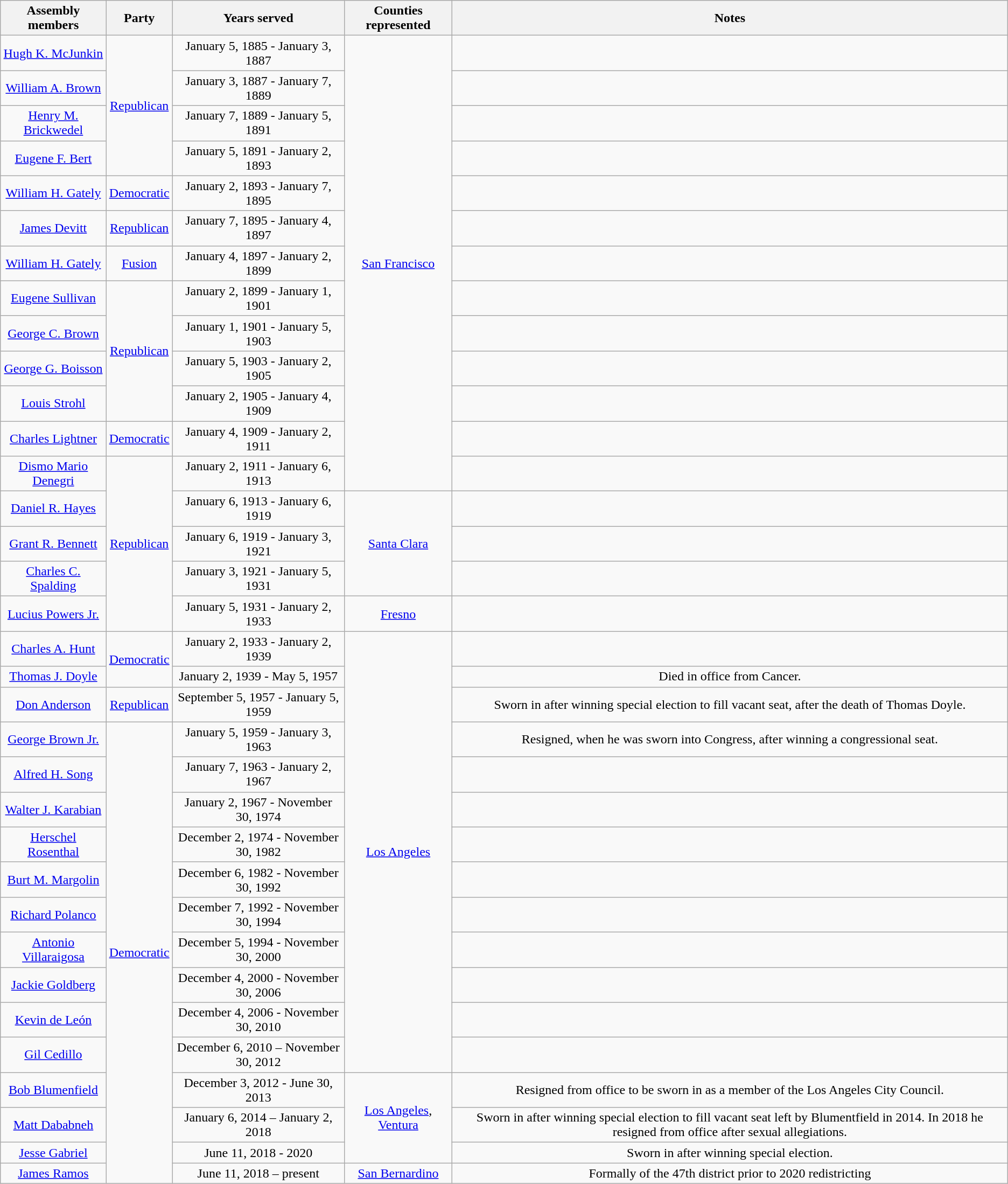<table class=wikitable style="text-align:center">
<tr>
<th>Assembly members</th>
<th>Party</th>
<th>Years served</th>
<th>Counties represented</th>
<th>Notes</th>
</tr>
<tr>
<td><a href='#'>Hugh K. McJunkin</a></td>
<td rowspan=4 ><a href='#'>Republican</a></td>
<td>January 5, 1885 - January 3, 1887</td>
<td rowspan=13><a href='#'>San Francisco</a></td>
<td></td>
</tr>
<tr>
<td><a href='#'>William A. Brown</a></td>
<td>January 3, 1887 - January 7, 1889</td>
<td></td>
</tr>
<tr>
<td><a href='#'>Henry M. Brickwedel</a></td>
<td>January 7, 1889 - January 5, 1891</td>
<td></td>
</tr>
<tr>
<td><a href='#'>Eugene F. Bert</a></td>
<td>January 5, 1891 - January 2, 1893</td>
<td></td>
</tr>
<tr>
<td><a href='#'>William H. Gately</a></td>
<td><a href='#'>Democratic</a></td>
<td>January 2, 1893 - January 7, 1895</td>
<td></td>
</tr>
<tr>
<td><a href='#'>James Devitt</a></td>
<td><a href='#'>Republican</a></td>
<td>January 7, 1895 - January 4, 1897</td>
<td></td>
</tr>
<tr>
<td><a href='#'>William H. Gately</a></td>
<td><a href='#'>Fusion</a></td>
<td>January 4, 1897 - January 2, 1899</td>
<td></td>
</tr>
<tr>
<td><a href='#'>Eugene Sullivan</a></td>
<td rowspan=4 ><a href='#'>Republican</a></td>
<td>January 2, 1899 - January 1, 1901</td>
<td></td>
</tr>
<tr>
<td><a href='#'>George C. Brown</a></td>
<td>January 1, 1901 - January 5, 1903</td>
<td></td>
</tr>
<tr>
<td><a href='#'>George G. Boisson</a></td>
<td>January 5, 1903 - January 2, 1905</td>
<td></td>
</tr>
<tr>
<td><a href='#'>Louis Strohl</a></td>
<td>January 2, 1905 - January 4, 1909</td>
<td></td>
</tr>
<tr>
<td><a href='#'>Charles Lightner</a></td>
<td><a href='#'>Democratic</a></td>
<td>January 4, 1909 - January 2, 1911</td>
<td></td>
</tr>
<tr>
<td><a href='#'>Dismo Mario Denegri</a></td>
<td rowspan=5 ><a href='#'>Republican</a></td>
<td>January 2, 1911 - January 6, 1913</td>
<td></td>
</tr>
<tr>
<td><a href='#'>Daniel R. Hayes</a></td>
<td>January 6, 1913 - January 6, 1919</td>
<td rowspan=3><a href='#'>Santa Clara</a></td>
<td></td>
</tr>
<tr>
<td><a href='#'>Grant R. Bennett</a></td>
<td>January 6, 1919 - January 3, 1921</td>
<td></td>
</tr>
<tr>
<td><a href='#'>Charles C. Spalding</a></td>
<td>January 3, 1921 - January 5, 1931</td>
<td></td>
</tr>
<tr>
<td><a href='#'>Lucius Powers Jr.</a></td>
<td>January 5, 1931 - January 2, 1933</td>
<td><a href='#'>Fresno</a></td>
<td></td>
</tr>
<tr>
<td><a href='#'>Charles A. Hunt</a></td>
<td rowspan=2 ><a href='#'>Democratic</a></td>
<td>January 2, 1933 - January 2, 1939</td>
<td rowspan=13><a href='#'>Los Angeles</a></td>
<td></td>
</tr>
<tr>
<td><a href='#'>Thomas J. Doyle</a></td>
<td>January 2, 1939 - May 5, 1957</td>
<td>Died in office from Cancer.</td>
</tr>
<tr>
<td><a href='#'>Don Anderson</a></td>
<td><a href='#'>Republican</a></td>
<td>September 5, 1957 - January 5, 1959</td>
<td>Sworn in after winning special election to fill vacant seat, after the death of Thomas Doyle.</td>
</tr>
<tr>
<td><a href='#'>George Brown Jr.</a></td>
<td rowspan=14 ><a href='#'>Democratic</a></td>
<td>January 5, 1959 - January 3, 1963</td>
<td>Resigned, when he was sworn into Congress, after winning a congressional seat.</td>
</tr>
<tr>
<td><a href='#'>Alfred H. Song</a></td>
<td>January 7, 1963 - January 2, 1967</td>
<td></td>
</tr>
<tr>
<td><a href='#'>Walter J. Karabian</a></td>
<td>January 2, 1967 - November 30, 1974</td>
<td></td>
</tr>
<tr>
<td><a href='#'>Herschel Rosenthal</a></td>
<td>December 2, 1974 - November 30, 1982</td>
<td></td>
</tr>
<tr>
<td><a href='#'>Burt M. Margolin</a></td>
<td>December 6, 1982 - November 30, 1992</td>
<td></td>
</tr>
<tr>
<td><a href='#'>Richard Polanco</a></td>
<td>December 7, 1992 - November 30, 1994</td>
<td></td>
</tr>
<tr>
<td><a href='#'>Antonio Villaraigosa</a></td>
<td>December 5, 1994 - November 30, 2000</td>
<td></td>
</tr>
<tr>
<td><a href='#'>Jackie Goldberg</a></td>
<td>December 4, 2000 - November 30, 2006</td>
<td></td>
</tr>
<tr>
<td><a href='#'>Kevin de León</a></td>
<td>December 4, 2006 - November 30, 2010</td>
<td></td>
</tr>
<tr>
<td><a href='#'>Gil Cedillo</a></td>
<td>December 6, 2010 – November 30, 2012</td>
<td></td>
</tr>
<tr>
<td><a href='#'>Bob Blumenfield</a></td>
<td>December 3, 2012 - June 30, 2013</td>
<td rowspan=3><a href='#'>Los Angeles</a>, <a href='#'>Ventura</a></td>
<td>Resigned from office to be sworn in as a member of the Los Angeles City Council.</td>
</tr>
<tr>
<td><a href='#'>Matt Dababneh</a></td>
<td>January 6, 2014 – January 2, 2018</td>
<td>Sworn in after winning special election to fill vacant seat left by Blumentfield in 2014. In 2018 he resigned from office after sexual allegiations.</td>
</tr>
<tr>
<td><a href='#'>Jesse Gabriel</a></td>
<td>June 11, 2018 - 2020</td>
<td>Sworn in after winning special election.</td>
</tr>
<tr>
<td><a href='#'>James Ramos</a></td>
<td>June 11, 2018 – present</td>
<td><a href='#'>San Bernardino</a></td>
<td>Formally of the 47th district prior to 2020 redistricting</td>
</tr>
</table>
